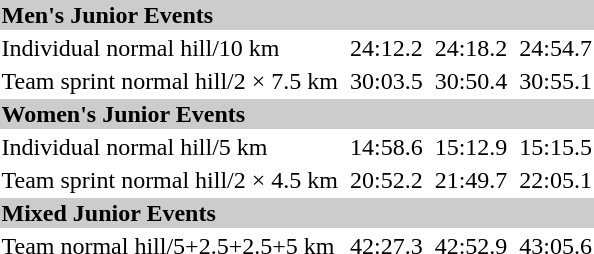<table>
<tr style="background:#ccc;">
<td colspan=7><strong>Men's Junior Events</strong></td>
</tr>
<tr>
<td>Individual normal hill/10 km</td>
<td></td>
<td>24:12.2</td>
<td></td>
<td>24:18.2</td>
<td></td>
<td>24:54.7</td>
</tr>
<tr>
<td>Team sprint normal hill/2 × 7.5 km</td>
<td></td>
<td>30:03.5</td>
<td></td>
<td>30:50.4</td>
<td></td>
<td>30:55.1</td>
</tr>
<tr style="background:#ccc;">
<td colspan=7><strong>Women's Junior Events</strong></td>
</tr>
<tr>
<td>Individual normal hill/5 km</td>
<td></td>
<td>14:58.6</td>
<td></td>
<td>15:12.9</td>
<td></td>
<td>15:15.5</td>
</tr>
<tr>
<td>Team sprint normal hill/2 × 4.5 km</td>
<td></td>
<td>20:52.2</td>
<td></td>
<td>21:49.7</td>
<td></td>
<td>22:05.1</td>
</tr>
<tr style="background:#ccc;">
<td colspan=7><strong>Mixed Junior Events</strong></td>
</tr>
<tr>
<td>Team normal hill/5+2.5+2.5+5 km</td>
<td></td>
<td>42:27.3</td>
<td></td>
<td>42:52.9</td>
<td></td>
<td>43:05.6</td>
</tr>
</table>
